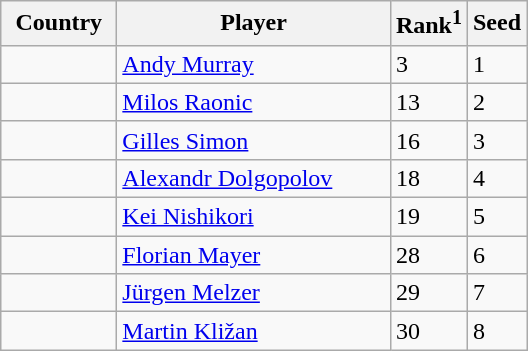<table class="sortable wikitable">
<tr>
<th width=70>Country</th>
<th width=175>Player</th>
<th>Rank<sup>1</sup></th>
<th>Seed</th>
</tr>
<tr>
<td></td>
<td><a href='#'>Andy Murray</a></td>
<td>3</td>
<td>1</td>
</tr>
<tr>
<td></td>
<td><a href='#'>Milos Raonic</a></td>
<td>13</td>
<td>2</td>
</tr>
<tr>
<td></td>
<td><a href='#'>Gilles Simon</a></td>
<td>16</td>
<td>3</td>
</tr>
<tr>
<td></td>
<td><a href='#'>Alexandr Dolgopolov</a></td>
<td>18</td>
<td>4</td>
</tr>
<tr>
<td></td>
<td><a href='#'>Kei Nishikori</a></td>
<td>19</td>
<td>5</td>
</tr>
<tr>
<td></td>
<td><a href='#'>Florian Mayer</a></td>
<td>28</td>
<td>6</td>
</tr>
<tr>
<td></td>
<td><a href='#'>Jürgen Melzer</a></td>
<td>29</td>
<td>7</td>
</tr>
<tr>
<td></td>
<td><a href='#'>Martin Kližan</a></td>
<td>30</td>
<td>8</td>
</tr>
</table>
